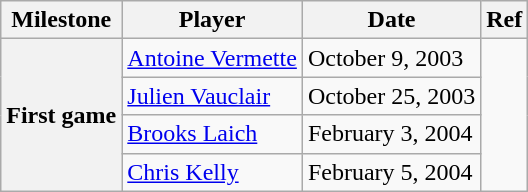<table class="wikitable">
<tr>
<th scope="col">Milestone</th>
<th scope="col">Player</th>
<th scope="col">Date</th>
<th scope="col">Ref</th>
</tr>
<tr>
<th rowspan=4>First game</th>
<td><a href='#'>Antoine Vermette</a></td>
<td>October 9, 2003</td>
<td rowspan=4></td>
</tr>
<tr>
<td><a href='#'>Julien Vauclair</a></td>
<td>October 25, 2003</td>
</tr>
<tr>
<td><a href='#'>Brooks Laich</a></td>
<td>February 3, 2004</td>
</tr>
<tr>
<td><a href='#'>Chris Kelly</a></td>
<td>February 5, 2004</td>
</tr>
</table>
